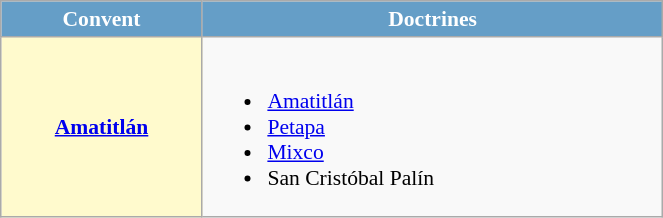<table class="wikitable sortable" width=35% style='font-size:0.9em' align=center>
<tr style="color:white;">
<th style="background:#659ec7;" align=center>Convent</th>
<th style="background:#659ec7;" align=center>Doctrines</th>
</tr>
<tr>
<th style="background:lemonchiffon;"><a href='#'>Amatitlán</a></th>
<td><br><ul><li><a href='#'>Amatitlán</a></li><li><a href='#'>Petapa</a></li><li><a href='#'>Mixco</a></li><li>San Cristóbal Palín</li></ul></td>
</tr>
</table>
